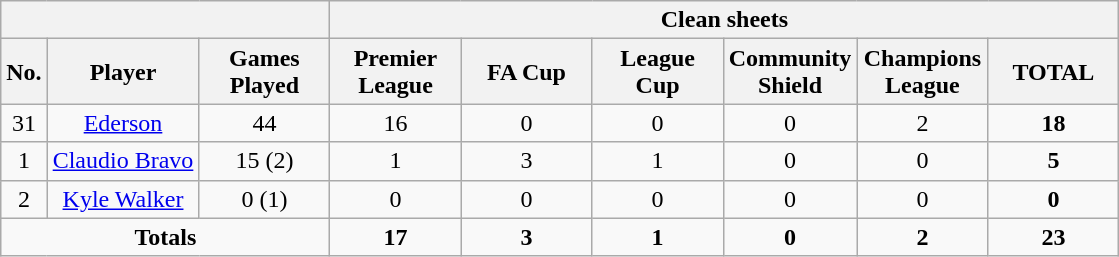<table class="wikitable sortable alternance" style="text-align:center">
<tr>
<th colspan="3"></th>
<th colspan="6">Clean sheets</th>
</tr>
<tr>
<th>No.</th>
<th>Player</th>
<th width=80>Games Played</th>
<th width=80>Premier League</th>
<th width=80>FA Cup</th>
<th width=80>League Cup</th>
<th width=80>Community Shield</th>
<th width=80>Champions League</th>
<th width=80>TOTAL</th>
</tr>
<tr>
<td>31</td>
<td> <a href='#'>Ederson</a></td>
<td>44</td>
<td>16</td>
<td>0</td>
<td>0</td>
<td>0</td>
<td>2</td>
<td><strong>18</strong></td>
</tr>
<tr>
<td>1</td>
<td> <a href='#'>Claudio Bravo</a></td>
<td>15 (2)</td>
<td>1</td>
<td>3</td>
<td>1</td>
<td>0</td>
<td>0</td>
<td><strong>5</strong></td>
</tr>
<tr>
<td>2</td>
<td> <a href='#'>Kyle Walker</a></td>
<td>0 (1)</td>
<td>0</td>
<td>0</td>
<td>0</td>
<td>0</td>
<td>0</td>
<td><strong>0</strong></td>
</tr>
<tr class="sortbottom">
<td colspan="3"><strong>Totals</strong></td>
<td><strong>17</strong></td>
<td><strong>3</strong></td>
<td><strong>1</strong></td>
<td><strong>0</strong></td>
<td><strong>2</strong></td>
<td><strong>23</strong></td>
</tr>
</table>
